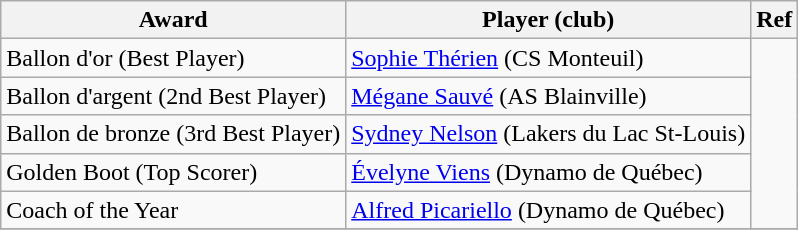<table class="wikitable">
<tr>
<th>Award</th>
<th>Player (club)</th>
<th>Ref</th>
</tr>
<tr>
<td>Ballon d'or (Best Player)</td>
<td><a href='#'>Sophie Thérien</a> (CS Monteuil)</td>
<td rowspan=5></td>
</tr>
<tr>
<td>Ballon d'argent (2nd Best Player)</td>
<td><a href='#'>Mégane Sauvé</a> (AS Blainville)</td>
</tr>
<tr>
<td>Ballon de bronze (3rd Best Player)</td>
<td><a href='#'>Sydney Nelson</a> (Lakers du Lac St-Louis)</td>
</tr>
<tr>
<td>Golden Boot (Top Scorer)</td>
<td><a href='#'>Évelyne Viens</a> (Dynamo de Québec)</td>
</tr>
<tr>
<td>Coach of the Year</td>
<td><a href='#'>Alfred Picariello</a> (Dynamo de Québec)</td>
</tr>
<tr>
</tr>
</table>
